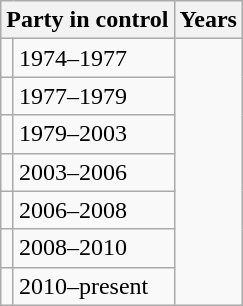<table class="wikitable">
<tr>
<th colspan=2>Party in control</th>
<th>Years</th>
</tr>
<tr>
<td></td>
<td>1974–1977</td>
</tr>
<tr>
<td></td>
<td>1977–1979</td>
</tr>
<tr>
<td></td>
<td>1979–2003</td>
</tr>
<tr>
<td></td>
<td>2003–2006</td>
</tr>
<tr>
<td></td>
<td>2006–2008</td>
</tr>
<tr>
<td></td>
<td>2008–2010</td>
</tr>
<tr>
<td></td>
<td>2010–present</td>
</tr>
</table>
